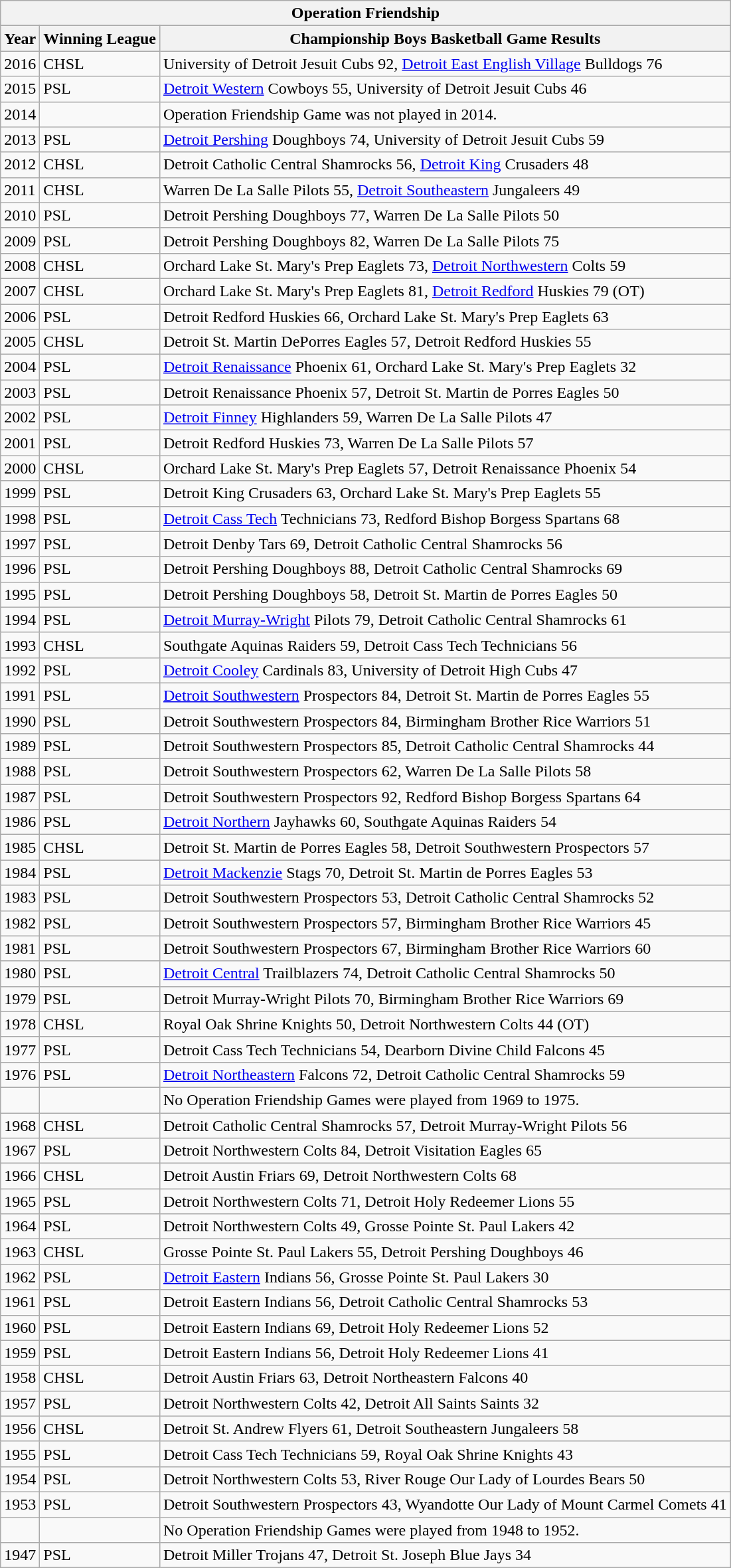<table class="wikitable sortable">
<tr>
<th colspan=3>Operation Friendship</th>
</tr>
<tr>
<th>Year</th>
<th>Winning League</th>
<th>Championship Boys Basketball Game Results</th>
</tr>
<tr>
<td>2016</td>
<td>CHSL</td>
<td>University of Detroit Jesuit Cubs 92, <a href='#'>Detroit East English Village</a> Bulldogs 76</td>
</tr>
<tr>
<td>2015</td>
<td>PSL</td>
<td><a href='#'>Detroit Western</a> Cowboys 55, University of Detroit Jesuit Cubs 46</td>
</tr>
<tr>
<td>2014</td>
<td></td>
<td>Operation Friendship Game was not played in 2014.</td>
</tr>
<tr>
<td>2013</td>
<td>PSL</td>
<td><a href='#'>Detroit Pershing</a> Doughboys 74, University of Detroit Jesuit Cubs 59</td>
</tr>
<tr>
<td>2012</td>
<td>CHSL</td>
<td>Detroit Catholic Central Shamrocks 56, <a href='#'>Detroit King</a> Crusaders 48</td>
</tr>
<tr>
<td>2011</td>
<td>CHSL</td>
<td>Warren De La Salle Pilots 55, <a href='#'>Detroit Southeastern</a> Jungaleers 49</td>
</tr>
<tr>
<td>2010</td>
<td>PSL</td>
<td>Detroit Pershing Doughboys 77, Warren De La Salle Pilots 50</td>
</tr>
<tr>
<td>2009</td>
<td>PSL</td>
<td>Detroit Pershing Doughboys 82, Warren De La Salle Pilots 75</td>
</tr>
<tr>
<td>2008</td>
<td>CHSL</td>
<td>Orchard Lake St. Mary's Prep Eaglets 73, <a href='#'>Detroit Northwestern</a> Colts 59</td>
</tr>
<tr>
<td>2007</td>
<td>CHSL</td>
<td>Orchard Lake St. Mary's Prep Eaglets 81, <a href='#'>Detroit Redford</a> Huskies 79 (OT)</td>
</tr>
<tr>
<td>2006</td>
<td>PSL</td>
<td>Detroit Redford Huskies 66, Orchard Lake St. Mary's Prep Eaglets 63</td>
</tr>
<tr>
<td>2005</td>
<td>CHSL</td>
<td>Detroit St. Martin DePorres Eagles 57, Detroit Redford Huskies 55</td>
</tr>
<tr>
<td>2004</td>
<td>PSL</td>
<td><a href='#'>Detroit Renaissance</a> Phoenix 61, Orchard Lake St. Mary's Prep Eaglets 32</td>
</tr>
<tr>
<td>2003</td>
<td>PSL</td>
<td>Detroit Renaissance Phoenix 57, Detroit St. Martin de Porres Eagles 50</td>
</tr>
<tr>
<td>2002</td>
<td>PSL</td>
<td><a href='#'>Detroit Finney</a> Highlanders 59, Warren De La Salle Pilots 47</td>
</tr>
<tr>
<td>2001</td>
<td>PSL</td>
<td>Detroit Redford Huskies 73, Warren De La Salle Pilots 57</td>
</tr>
<tr>
<td>2000</td>
<td>CHSL</td>
<td>Orchard Lake St. Mary's Prep Eaglets 57, Detroit Renaissance Phoenix 54</td>
</tr>
<tr>
<td>1999</td>
<td>PSL</td>
<td>Detroit King Crusaders 63, Orchard Lake St. Mary's Prep Eaglets 55</td>
</tr>
<tr>
<td>1998</td>
<td>PSL</td>
<td><a href='#'>Detroit Cass Tech</a> Technicians 73, Redford Bishop Borgess Spartans 68</td>
</tr>
<tr>
<td>1997</td>
<td>PSL</td>
<td>Detroit Denby Tars 69, Detroit Catholic Central Shamrocks 56</td>
</tr>
<tr>
<td>1996</td>
<td>PSL</td>
<td>Detroit Pershing Doughboys 88, Detroit Catholic Central Shamrocks 69</td>
</tr>
<tr>
<td>1995</td>
<td>PSL</td>
<td>Detroit Pershing Doughboys 58, Detroit St. Martin de Porres Eagles 50</td>
</tr>
<tr>
<td>1994</td>
<td>PSL</td>
<td><a href='#'>Detroit Murray-Wright</a> Pilots 79, Detroit Catholic Central Shamrocks 61</td>
</tr>
<tr>
<td>1993</td>
<td>CHSL</td>
<td>Southgate Aquinas Raiders 59, Detroit Cass Tech Technicians 56</td>
</tr>
<tr>
<td>1992</td>
<td>PSL</td>
<td><a href='#'>Detroit Cooley</a> Cardinals 83, University of Detroit High Cubs 47</td>
</tr>
<tr>
<td>1991</td>
<td>PSL</td>
<td><a href='#'>Detroit Southwestern</a> Prospectors 84, Detroit St. Martin de Porres Eagles 55</td>
</tr>
<tr>
<td>1990</td>
<td>PSL</td>
<td>Detroit Southwestern Prospectors 84, Birmingham Brother Rice Warriors 51</td>
</tr>
<tr>
<td>1989</td>
<td>PSL</td>
<td>Detroit Southwestern Prospectors 85, Detroit Catholic Central Shamrocks 44</td>
</tr>
<tr>
<td>1988</td>
<td>PSL</td>
<td>Detroit Southwestern Prospectors 62, Warren De La Salle Pilots 58</td>
</tr>
<tr>
<td>1987</td>
<td>PSL</td>
<td>Detroit Southwestern Prospectors 92, Redford Bishop Borgess Spartans 64</td>
</tr>
<tr>
<td>1986</td>
<td>PSL</td>
<td><a href='#'>Detroit Northern</a> Jayhawks 60, Southgate Aquinas Raiders 54</td>
</tr>
<tr>
<td>1985</td>
<td>CHSL</td>
<td>Detroit St. Martin de Porres Eagles 58, Detroit Southwestern Prospectors 57</td>
</tr>
<tr>
<td>1984</td>
<td>PSL</td>
<td><a href='#'>Detroit Mackenzie</a> Stags 70, Detroit St. Martin de Porres Eagles 53</td>
</tr>
<tr>
<td>1983</td>
<td>PSL</td>
<td>Detroit Southwestern Prospectors 53, Detroit Catholic Central Shamrocks 52</td>
</tr>
<tr>
<td>1982</td>
<td>PSL</td>
<td>Detroit Southwestern Prospectors 57, Birmingham Brother Rice Warriors 45</td>
</tr>
<tr>
<td>1981</td>
<td>PSL</td>
<td>Detroit Southwestern Prospectors 67, Birmingham Brother Rice Warriors 60</td>
</tr>
<tr>
<td>1980</td>
<td>PSL</td>
<td><a href='#'>Detroit Central</a> Trailblazers 74, Detroit Catholic Central Shamrocks 50</td>
</tr>
<tr>
<td>1979</td>
<td>PSL</td>
<td>Detroit Murray-Wright Pilots 70, Birmingham Brother Rice Warriors 69</td>
</tr>
<tr>
<td>1978</td>
<td>CHSL</td>
<td>Royal Oak Shrine Knights 50, Detroit Northwestern Colts 44 (OT)</td>
</tr>
<tr>
<td>1977</td>
<td>PSL</td>
<td>Detroit Cass Tech Technicians 54, Dearborn Divine Child Falcons 45</td>
</tr>
<tr>
<td>1976</td>
<td>PSL</td>
<td><a href='#'>Detroit Northeastern</a> Falcons 72, Detroit Catholic Central Shamrocks 59</td>
</tr>
<tr>
<td></td>
<td></td>
<td>No Operation Friendship Games were played from 1969 to 1975.</td>
</tr>
<tr>
<td>1968</td>
<td>CHSL</td>
<td>Detroit Catholic Central Shamrocks 57, Detroit Murray-Wright Pilots 56</td>
</tr>
<tr>
<td>1967</td>
<td>PSL</td>
<td>Detroit Northwestern Colts 84, Detroit Visitation Eagles 65</td>
</tr>
<tr>
<td>1966</td>
<td>CHSL</td>
<td>Detroit Austin Friars 69, Detroit Northwestern Colts 68</td>
</tr>
<tr>
<td>1965</td>
<td>PSL</td>
<td>Detroit Northwestern Colts 71, Detroit Holy Redeemer Lions 55</td>
</tr>
<tr>
<td>1964</td>
<td>PSL</td>
<td>Detroit Northwestern Colts 49, Grosse Pointe St. Paul Lakers 42</td>
</tr>
<tr>
<td>1963</td>
<td>CHSL</td>
<td>Grosse Pointe St. Paul Lakers 55, Detroit Pershing Doughboys 46</td>
</tr>
<tr>
<td>1962</td>
<td>PSL</td>
<td><a href='#'>Detroit Eastern</a> Indians 56, Grosse Pointe St. Paul Lakers 30</td>
</tr>
<tr>
<td>1961</td>
<td>PSL</td>
<td>Detroit Eastern Indians 56, Detroit Catholic Central Shamrocks 53</td>
</tr>
<tr>
<td>1960</td>
<td>PSL</td>
<td>Detroit Eastern Indians 69, Detroit Holy Redeemer Lions 52</td>
</tr>
<tr>
<td>1959</td>
<td>PSL</td>
<td>Detroit Eastern Indians 56, Detroit Holy Redeemer Lions 41</td>
</tr>
<tr>
<td>1958</td>
<td>CHSL</td>
<td>Detroit Austin Friars 63, Detroit Northeastern Falcons 40</td>
</tr>
<tr>
<td>1957</td>
<td>PSL</td>
<td>Detroit Northwestern Colts 42, Detroit All Saints Saints 32</td>
</tr>
<tr>
<td>1956</td>
<td>CHSL</td>
<td>Detroit St. Andrew Flyers 61, Detroit Southeastern Jungaleers 58</td>
</tr>
<tr>
<td>1955</td>
<td>PSL</td>
<td>Detroit Cass Tech Technicians 59, Royal Oak Shrine Knights 43</td>
</tr>
<tr>
<td>1954</td>
<td>PSL</td>
<td>Detroit Northwestern Colts 53, River Rouge Our Lady of Lourdes Bears 50</td>
</tr>
<tr>
<td>1953</td>
<td>PSL</td>
<td>Detroit Southwestern Prospectors 43, Wyandotte Our Lady of Mount Carmel Comets 41</td>
</tr>
<tr>
<td></td>
<td></td>
<td>No Operation Friendship Games were played from 1948 to 1952.</td>
</tr>
<tr>
<td>1947</td>
<td>PSL</td>
<td>Detroit Miller Trojans 47, Detroit St. Joseph Blue Jays 34</td>
</tr>
</table>
